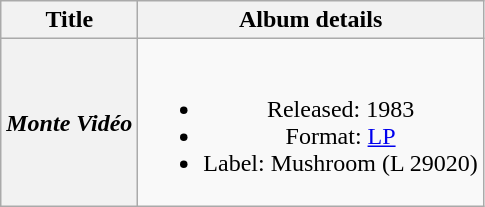<table class="wikitable plainrowheaders" style="text-align:center;" border="1">
<tr>
<th>Title</th>
<th>Album details</th>
</tr>
<tr>
<th scope="row"><em>Monte Vidéo</em></th>
<td><br><ul><li>Released: 1983</li><li>Format: <a href='#'>LP</a></li><li>Label:  Mushroom (L 29020)</li></ul></td>
</tr>
</table>
